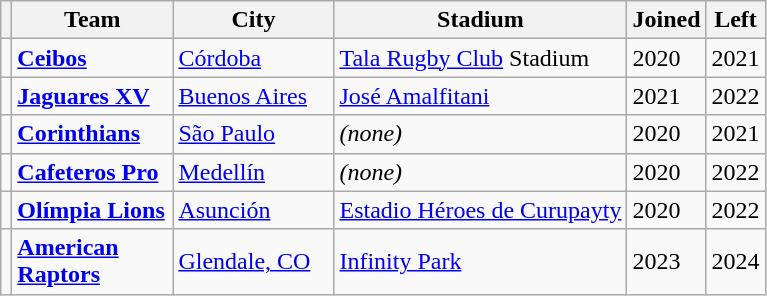<table class="wikitable sortable">
<tr>
<th></th>
<th width=100px>Team</th>
<th width=100px>City</th>
<th width= px>Stadium</th>
<th>Joined</th>
<th>Left</th>
</tr>
<tr>
<td></td>
<td><strong><a href='#'>Ceibos</a></strong></td>
<td><a href='#'>Córdoba</a></td>
<td><a href='#'>Tala Rugby Club</a> Stadium</td>
<td>2020</td>
<td>2021 </td>
</tr>
<tr>
<td></td>
<td><strong><a href='#'>Jaguares XV</a></strong></td>
<td><a href='#'>Buenos Aires</a></td>
<td><a href='#'>José Amalfitani</a></td>
<td>2021</td>
<td>2022</td>
</tr>
<tr>
<td></td>
<td><strong><a href='#'>Corinthians</a></strong></td>
<td><a href='#'>São Paulo</a></td>
<td><em>(none)</em></td>
<td>2020</td>
<td>2021 </td>
</tr>
<tr>
<td></td>
<td><strong><a href='#'>Cafeteros Pro</a></strong></td>
<td><a href='#'>Medellín</a></td>
<td><em>(none)</em></td>
<td>2020 </td>
<td>2022</td>
</tr>
<tr>
<td></td>
<td><strong><a href='#'>Olímpia Lions</a></strong></td>
<td><a href='#'>Asunción</a></td>
<td><a href='#'>Estadio Héroes de Curupayty</a></td>
<td>2020</td>
<td>2022</td>
</tr>
<tr>
<td></td>
<td><strong><a href='#'>American Raptors</a></strong></td>
<td><a href='#'>Glendale, CO</a></td>
<td><a href='#'>Infinity Park</a></td>
<td>2023</td>
<td>2024</td>
</tr>
</table>
